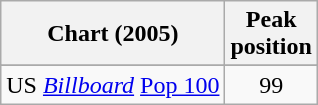<table class="wikitable sortable">
<tr>
<th align="left">Chart (2005)</th>
<th align="center">Peak<br>position</th>
</tr>
<tr>
</tr>
<tr>
</tr>
<tr>
<td align="left">US <em><a href='#'>Billboard</a></em> <a href='#'>Pop 100</a></td>
<td align="center">99</td>
</tr>
</table>
